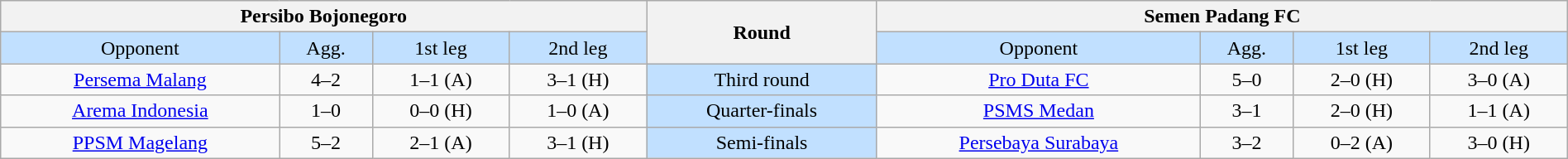<table class="wikitable" width="100%" style="text-align:center">
<tr>
<th colspan=4 style="width:1*">Persibo Bojonegoro</th>
<th rowspan="2">Round</th>
<th colspan=4 style="width:1*">Semen Padang FC</th>
</tr>
<tr bgcolor=#c1e0ff>
<td>Opponent</td>
<td>Agg.</td>
<td>1st leg</td>
<td>2nd leg</td>
<td>Opponent</td>
<td>Agg.</td>
<td>1st leg</td>
<td>2nd leg</td>
</tr>
<tr>
<td><a href='#'>Persema Malang</a></td>
<td>4–2</td>
<td>1–1 (A)</td>
<td>3–1 (H)</td>
<td bgcolor=#c1e0ff>Third round</td>
<td><a href='#'>Pro Duta FC</a></td>
<td>5–0</td>
<td>2–0 (H)</td>
<td>3–0 (A)</td>
</tr>
<tr>
<td><a href='#'>Arema Indonesia</a></td>
<td>1–0</td>
<td>0–0 (H)</td>
<td>1–0 (A)</td>
<td bgcolor=#c1e0ff>Quarter-finals</td>
<td><a href='#'>PSMS Medan</a></td>
<td>3–1</td>
<td>2–0 (H)</td>
<td>1–1 (A)</td>
</tr>
<tr>
<td><a href='#'>PPSM Magelang</a></td>
<td>5–2</td>
<td>2–1 (A)</td>
<td>3–1 (H)</td>
<td bgcolor=#c1e0ff>Semi-finals</td>
<td><a href='#'>Persebaya Surabaya</a></td>
<td>3–2</td>
<td>0–2 (A)</td>
<td>3–0 (H)</td>
</tr>
</table>
